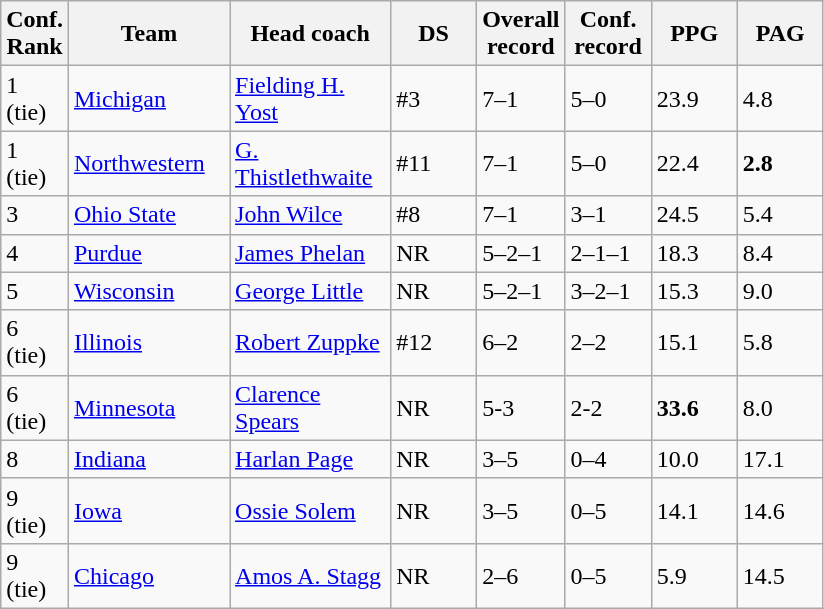<table class="sortable wikitable">
<tr>
<th width="25">Conf. Rank</th>
<th width="100">Team</th>
<th width="100">Head coach</th>
<th width="50">DS</th>
<th width="50">Overall record</th>
<th width="50">Conf. record</th>
<th width="50">PPG</th>
<th width="50">PAG</th>
</tr>
<tr align="left" bgcolor="">
<td>1 (tie)</td>
<td><a href='#'>Michigan</a></td>
<td><a href='#'>Fielding H. Yost</a></td>
<td>#3</td>
<td>7–1</td>
<td>5–0</td>
<td>23.9</td>
<td>4.8</td>
</tr>
<tr align="left" bgcolor="">
<td>1 (tie)</td>
<td><a href='#'>Northwestern</a></td>
<td><a href='#'>G. Thistlethwaite</a></td>
<td>#11</td>
<td>7–1</td>
<td>5–0</td>
<td>22.4</td>
<td><strong>2.8</strong></td>
</tr>
<tr align="left" bgcolor="">
<td>3</td>
<td><a href='#'>Ohio State</a></td>
<td><a href='#'>John Wilce</a></td>
<td>#8</td>
<td>7–1</td>
<td>3–1</td>
<td>24.5</td>
<td>5.4</td>
</tr>
<tr align="left" bgcolor="">
<td>4</td>
<td><a href='#'>Purdue</a></td>
<td><a href='#'>James Phelan</a></td>
<td>NR</td>
<td>5–2–1</td>
<td>2–1–1</td>
<td>18.3</td>
<td>8.4</td>
</tr>
<tr align="left" bgcolor="">
<td>5</td>
<td><a href='#'>Wisconsin</a></td>
<td><a href='#'>George Little</a></td>
<td>NR</td>
<td>5–2–1</td>
<td>3–2–1</td>
<td>15.3</td>
<td>9.0</td>
</tr>
<tr align="left" bgcolor="">
<td>6 (tie)</td>
<td><a href='#'>Illinois</a></td>
<td><a href='#'>Robert Zuppke</a></td>
<td>#12</td>
<td>6–2</td>
<td>2–2</td>
<td>15.1</td>
<td>5.8</td>
</tr>
<tr align="left" bgcolor="">
<td>6 (tie)</td>
<td><a href='#'>Minnesota</a></td>
<td><a href='#'>Clarence Spears</a></td>
<td>NR</td>
<td>5-3</td>
<td>2-2</td>
<td><strong>33.6</strong></td>
<td>8.0</td>
</tr>
<tr align="left" bgcolor="">
<td>8</td>
<td><a href='#'>Indiana</a></td>
<td><a href='#'>Harlan Page</a></td>
<td>NR</td>
<td>3–5</td>
<td>0–4</td>
<td>10.0</td>
<td>17.1</td>
</tr>
<tr align="left" bgcolor="">
<td>9 (tie)</td>
<td><a href='#'>Iowa</a></td>
<td><a href='#'>Ossie Solem</a></td>
<td>NR</td>
<td>3–5</td>
<td>0–5</td>
<td>14.1</td>
<td>14.6</td>
</tr>
<tr align="left" bgcolor="">
<td>9 (tie)</td>
<td><a href='#'>Chicago</a></td>
<td><a href='#'>Amos A. Stagg</a></td>
<td>NR</td>
<td>2–6</td>
<td>0–5</td>
<td>5.9</td>
<td>14.5</td>
</tr>
</table>
